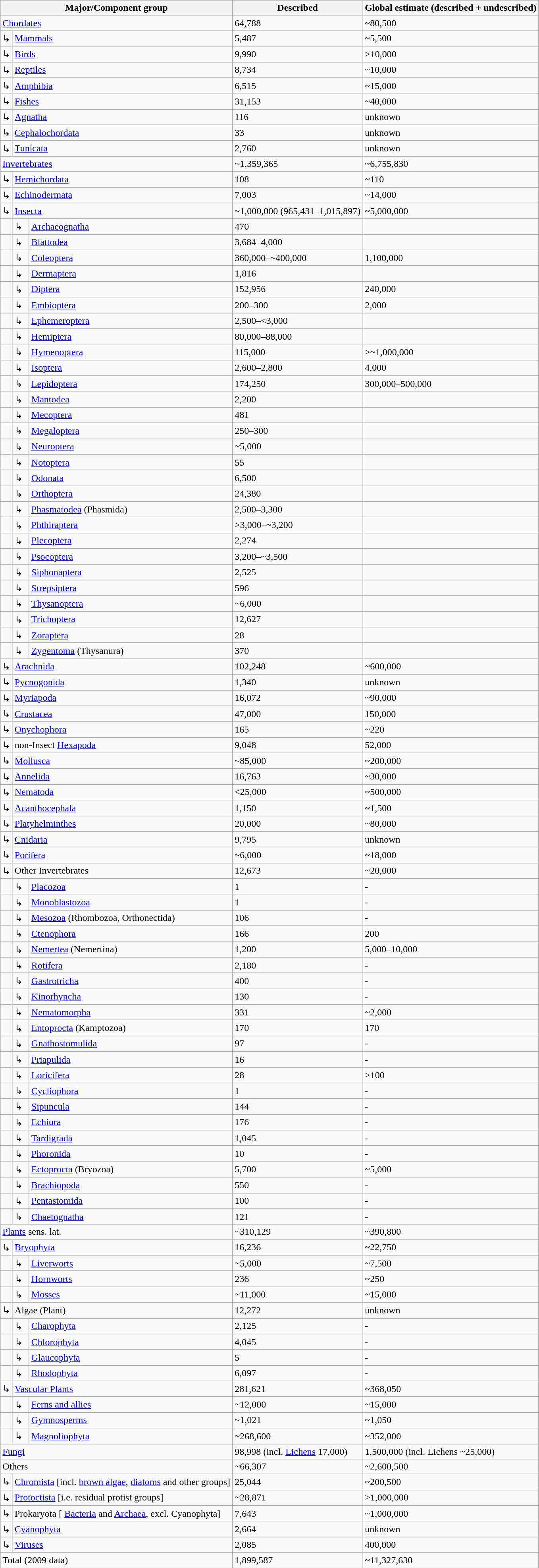<table class="wikitable sortable">
<tr>
<th colspan="3">Major/Component group</th>
<th>Described</th>
<th>Global estimate (described + undescribed)</th>
</tr>
<tr>
<td colspan="3"><a href='#'>Chordates</a></td>
<td>64,788</td>
<td>~80,500</td>
</tr>
<tr>
<td>↳</td>
<td colspan="2"><a href='#'>Mammals</a></td>
<td>5,487</td>
<td>~5,500</td>
</tr>
<tr>
<td>↳</td>
<td colspan="2"><a href='#'>Birds</a></td>
<td>9,990</td>
<td>>10,000</td>
</tr>
<tr>
<td>↳</td>
<td colspan="2"><a href='#'>Reptiles</a></td>
<td>8,734</td>
<td>~10,000</td>
</tr>
<tr>
<td>↳</td>
<td colspan="2"><a href='#'>Amphibia</a></td>
<td>6,515</td>
<td>~15,000</td>
</tr>
<tr>
<td>↳</td>
<td colspan="2"><a href='#'>Fishes</a></td>
<td>31,153</td>
<td>~40,000</td>
</tr>
<tr>
<td>↳</td>
<td colspan="2"><a href='#'>Agnatha</a></td>
<td>116</td>
<td>unknown</td>
</tr>
<tr>
<td>↳</td>
<td colspan="2"><a href='#'>Cephalochordata</a></td>
<td>33</td>
<td>unknown</td>
</tr>
<tr>
<td>↳</td>
<td colspan="2"><a href='#'>Tunicata</a></td>
<td>2,760</td>
<td>unknown</td>
</tr>
<tr>
<td colspan="3"><a href='#'>Invertebrates</a></td>
<td>~1,359,365</td>
<td>~6,755,830</td>
</tr>
<tr>
<td>↳</td>
<td colspan="2"><a href='#'>Hemichordata</a></td>
<td>108</td>
<td>~110</td>
</tr>
<tr>
<td>↳</td>
<td colspan="2"><a href='#'>Echinodermata</a></td>
<td>7,003</td>
<td>~14,000</td>
</tr>
<tr>
<td>↳</td>
<td colspan="2"><a href='#'>Insecta</a></td>
<td>~1,000,000 (965,431–1,015,897)</td>
<td>~5,000,000</td>
</tr>
<tr>
<td></td>
<td>↳</td>
<td><a href='#'>Archaeognatha</a></td>
<td>470</td>
<td></td>
</tr>
<tr>
<td></td>
<td>↳</td>
<td><a href='#'>Blattodea</a></td>
<td>3,684–4,000</td>
<td></td>
</tr>
<tr>
<td></td>
<td>↳</td>
<td><a href='#'>Coleoptera</a></td>
<td>360,000–~400,000</td>
<td>1,100,000</td>
</tr>
<tr>
<td></td>
<td>↳</td>
<td><a href='#'>Dermaptera</a></td>
<td>1,816</td>
<td></td>
</tr>
<tr>
<td></td>
<td>↳</td>
<td><a href='#'>Diptera</a></td>
<td>152,956</td>
<td>240,000</td>
</tr>
<tr>
<td></td>
<td>↳</td>
<td><a href='#'>Embioptera</a></td>
<td>200–300</td>
<td>2,000</td>
</tr>
<tr>
<td></td>
<td>↳</td>
<td><a href='#'>Ephemeroptera</a></td>
<td>2,500–<3,000</td>
<td></td>
</tr>
<tr>
<td></td>
<td>↳</td>
<td><a href='#'>Hemiptera</a></td>
<td>80,000–88,000</td>
<td></td>
</tr>
<tr>
<td></td>
<td>↳</td>
<td><a href='#'>Hymenoptera</a></td>
<td>115,000</td>
<td>>~1,000,000</td>
</tr>
<tr>
<td></td>
<td>↳</td>
<td><a href='#'>Isoptera</a></td>
<td>2,600–2,800</td>
<td>4,000</td>
</tr>
<tr>
<td></td>
<td>↳</td>
<td><a href='#'>Lepidoptera</a></td>
<td>174,250</td>
<td>300,000–500,000</td>
</tr>
<tr>
<td></td>
<td>↳</td>
<td><a href='#'>Mantodea</a></td>
<td>2,200</td>
<td></td>
</tr>
<tr>
<td></td>
<td>↳</td>
<td><a href='#'>Mecoptera</a></td>
<td>481</td>
<td></td>
</tr>
<tr>
<td></td>
<td>↳</td>
<td><a href='#'>Megaloptera</a></td>
<td>250–300</td>
<td></td>
</tr>
<tr>
<td></td>
<td>↳</td>
<td><a href='#'>Neuroptera</a></td>
<td>~5,000</td>
<td></td>
</tr>
<tr>
<td></td>
<td>↳</td>
<td><a href='#'>Notoptera</a></td>
<td>55</td>
<td></td>
</tr>
<tr>
<td></td>
<td>↳</td>
<td><a href='#'>Odonata</a></td>
<td>6,500</td>
<td></td>
</tr>
<tr>
<td></td>
<td>↳</td>
<td><a href='#'>Orthoptera</a></td>
<td>24,380</td>
<td></td>
</tr>
<tr>
<td></td>
<td>↳</td>
<td><a href='#'>Phasmatodea</a> (Phasmida)</td>
<td>2,500–3,300</td>
<td></td>
</tr>
<tr>
<td></td>
<td>↳</td>
<td><a href='#'>Phthiraptera</a></td>
<td>>3,000–~3,200</td>
<td></td>
</tr>
<tr>
<td></td>
<td>↳</td>
<td><a href='#'>Plecoptera</a></td>
<td>2,274</td>
<td></td>
</tr>
<tr>
<td></td>
<td>↳</td>
<td><a href='#'>Psocoptera</a></td>
<td>3,200–~3,500</td>
<td></td>
</tr>
<tr>
<td></td>
<td>↳</td>
<td><a href='#'>Siphonaptera</a></td>
<td>2,525</td>
<td></td>
</tr>
<tr>
<td></td>
<td>↳</td>
<td><a href='#'>Strepsiptera</a></td>
<td>596</td>
<td></td>
</tr>
<tr>
<td></td>
<td>↳</td>
<td><a href='#'>Thysanoptera</a></td>
<td>~6,000</td>
<td></td>
</tr>
<tr>
<td></td>
<td>↳</td>
<td><a href='#'>Trichoptera</a></td>
<td>12,627</td>
<td></td>
</tr>
<tr>
<td></td>
<td>↳</td>
<td><a href='#'>Zoraptera</a></td>
<td>28</td>
<td></td>
</tr>
<tr>
<td></td>
<td>↳</td>
<td><a href='#'>Zygentoma</a> (Thysanura)</td>
<td>370</td>
<td></td>
</tr>
<tr>
<td>↳</td>
<td colspan="2"><a href='#'>Arachnida</a></td>
<td>102,248</td>
<td>~600,000</td>
</tr>
<tr>
<td>↳</td>
<td colspan="2"><a href='#'>Pycnogonida</a></td>
<td>1,340</td>
<td>unknown</td>
</tr>
<tr>
<td>↳</td>
<td colspan="2"><a href='#'>Myriapoda</a></td>
<td>16,072</td>
<td>~90,000</td>
</tr>
<tr>
<td>↳</td>
<td colspan="2"><a href='#'>Crustacea</a></td>
<td>47,000</td>
<td>150,000</td>
</tr>
<tr>
<td>↳</td>
<td colspan="2"><a href='#'>Onychophora</a></td>
<td>165</td>
<td>~220</td>
</tr>
<tr>
<td>↳</td>
<td colspan="2">non-Insect <a href='#'>Hexapoda</a></td>
<td>9,048</td>
<td>52,000</td>
</tr>
<tr>
<td>↳</td>
<td colspan="2"><a href='#'>Mollusca</a></td>
<td>~85,000</td>
<td>~200,000</td>
</tr>
<tr>
<td>↳</td>
<td colspan="2"><a href='#'>Annelida</a></td>
<td>16,763</td>
<td>~30,000</td>
</tr>
<tr>
<td>↳</td>
<td colspan="2"><a href='#'>Nematoda</a></td>
<td><25,000</td>
<td>~500,000</td>
</tr>
<tr>
<td>↳</td>
<td colspan="2"><a href='#'>Acanthocephala</a></td>
<td>1,150</td>
<td>~1,500</td>
</tr>
<tr>
<td>↳</td>
<td colspan="2"><a href='#'>Platyhelminthes</a></td>
<td>20,000</td>
<td>~80,000</td>
</tr>
<tr>
<td>↳</td>
<td colspan="2"><a href='#'>Cnidaria</a></td>
<td>9,795</td>
<td>unknown</td>
</tr>
<tr>
<td>↳</td>
<td colspan="2"><a href='#'>Porifera</a></td>
<td>~6,000</td>
<td>~18,000</td>
</tr>
<tr>
<td>↳</td>
<td colspan="2">Other Invertebrates</td>
<td>12,673</td>
<td>~20,000</td>
</tr>
<tr>
<td></td>
<td>↳</td>
<td><a href='#'>Placozoa</a></td>
<td>1</td>
<td>-</td>
</tr>
<tr>
<td></td>
<td>↳</td>
<td><a href='#'>Monoblastozoa</a></td>
<td>1</td>
<td>-</td>
</tr>
<tr>
<td></td>
<td>↳</td>
<td><a href='#'>Mesozoa</a> (Rhombozoa, Orthonectida)</td>
<td>106</td>
<td>-</td>
</tr>
<tr>
<td></td>
<td>↳</td>
<td><a href='#'>Ctenophora</a></td>
<td>166</td>
<td>200</td>
</tr>
<tr>
<td></td>
<td>↳</td>
<td><a href='#'>Nemertea</a> (Nemertina)</td>
<td>1,200</td>
<td>5,000–10,000</td>
</tr>
<tr>
<td></td>
<td>↳</td>
<td><a href='#'>Rotifera</a></td>
<td>2,180</td>
<td>-</td>
</tr>
<tr>
<td></td>
<td>↳</td>
<td><a href='#'>Gastrotricha</a></td>
<td>400</td>
<td>-</td>
</tr>
<tr>
<td></td>
<td>↳</td>
<td><a href='#'>Kinorhyncha</a></td>
<td>130</td>
<td>-</td>
</tr>
<tr>
<td></td>
<td>↳</td>
<td><a href='#'>Nematomorpha</a></td>
<td>331</td>
<td>~2,000</td>
</tr>
<tr>
<td></td>
<td>↳</td>
<td><a href='#'>Entoprocta</a> (Kamptozoa)</td>
<td>170</td>
<td>170</td>
</tr>
<tr>
<td></td>
<td>↳</td>
<td><a href='#'>Gnathostomulida</a></td>
<td>97</td>
<td>-</td>
</tr>
<tr>
<td></td>
<td>↳</td>
<td><a href='#'>Priapulida</a></td>
<td>16</td>
<td>-</td>
</tr>
<tr>
<td></td>
<td>↳</td>
<td><a href='#'>Loricifera</a></td>
<td>28</td>
<td>>100</td>
</tr>
<tr>
<td></td>
<td>↳</td>
<td><a href='#'>Cycliophora</a></td>
<td>1</td>
<td>-</td>
</tr>
<tr>
<td></td>
<td>↳</td>
<td><a href='#'>Sipuncula</a></td>
<td>144</td>
<td>-</td>
</tr>
<tr>
<td></td>
<td>↳</td>
<td><a href='#'>Echiura</a></td>
<td>176</td>
<td>-</td>
</tr>
<tr>
<td></td>
<td>↳</td>
<td><a href='#'>Tardigrada</a></td>
<td>1,045</td>
<td>-</td>
</tr>
<tr>
<td></td>
<td>↳</td>
<td><a href='#'>Phoronida</a></td>
<td>10</td>
<td>-</td>
</tr>
<tr>
<td></td>
<td>↳</td>
<td><a href='#'>Ectoprocta</a> (Bryozoa)</td>
<td>5,700</td>
<td>~5,000</td>
</tr>
<tr>
<td></td>
<td>↳</td>
<td><a href='#'>Brachiopoda</a></td>
<td>550</td>
<td>-</td>
</tr>
<tr>
<td></td>
<td>↳</td>
<td><a href='#'>Pentastomida</a></td>
<td>100</td>
<td>-</td>
</tr>
<tr>
<td></td>
<td>↳</td>
<td><a href='#'>Chaetognatha</a></td>
<td>121</td>
<td>-</td>
</tr>
<tr>
<td colspan="3"><a href='#'>Plants</a> sens. lat.</td>
<td>~310,129</td>
<td>~390,800</td>
</tr>
<tr>
<td>↳</td>
<td colspan="2"><a href='#'>Bryophyta</a></td>
<td>16,236</td>
<td>~22,750</td>
</tr>
<tr>
<td></td>
<td>↳</td>
<td><a href='#'>Liverworts</a></td>
<td>~5,000</td>
<td>~7,500</td>
</tr>
<tr>
<td></td>
<td>↳</td>
<td><a href='#'>Hornworts</a></td>
<td>236</td>
<td>~250</td>
</tr>
<tr>
<td></td>
<td>↳</td>
<td><a href='#'>Mosses</a></td>
<td>~11,000</td>
<td>~15,000</td>
</tr>
<tr>
<td>↳</td>
<td colspan="2">Algae (Plant)</td>
<td>12,272</td>
<td>unknown</td>
</tr>
<tr>
<td></td>
<td>↳</td>
<td><a href='#'>Charophyta</a></td>
<td>2,125</td>
<td>-</td>
</tr>
<tr>
<td></td>
<td>↳</td>
<td><a href='#'>Chlorophyta</a></td>
<td>4,045</td>
<td>-</td>
</tr>
<tr>
<td></td>
<td>↳</td>
<td><a href='#'>Glaucophyta</a></td>
<td>5</td>
<td>-</td>
</tr>
<tr>
<td></td>
<td>↳</td>
<td><a href='#'>Rhodophyta</a></td>
<td>6,097</td>
<td>-</td>
</tr>
<tr>
<td>↳</td>
<td colspan="2"><a href='#'>Vascular Plants</a></td>
<td>281,621</td>
<td>~368,050</td>
</tr>
<tr>
<td></td>
<td>↳</td>
<td><a href='#'>Ferns and allies</a></td>
<td>~12,000</td>
<td>~15,000</td>
</tr>
<tr>
<td></td>
<td>↳</td>
<td><a href='#'>Gymnosperms</a></td>
<td>~1,021</td>
<td>~1,050</td>
</tr>
<tr>
<td></td>
<td>↳</td>
<td><a href='#'>Magnoliophyta</a></td>
<td>~268,600</td>
<td>~352,000</td>
</tr>
<tr>
<td colspan="3"><a href='#'>Fungi</a></td>
<td>98,998 (incl. <a href='#'>Lichens</a> 17,000)</td>
<td>1,500,000 (incl. Lichens ~25,000)</td>
</tr>
<tr>
<td colspan="3">Others</td>
<td>~66,307</td>
<td>~2,600,500</td>
</tr>
<tr>
<td>↳</td>
<td colspan="2"><a href='#'>Chromista</a> [incl. <a href='#'>brown algae</a>, <a href='#'>diatoms</a> and other groups]</td>
<td>25,044</td>
<td>~200,500</td>
</tr>
<tr>
<td>↳</td>
<td colspan="2"><a href='#'>Protoctista</a> [i.e. residual protist groups]</td>
<td>~28,871</td>
<td>>1,000,000</td>
</tr>
<tr>
<td>↳</td>
<td colspan="2">Prokaryota [ <a href='#'>Bacteria</a> and <a href='#'>Archaea</a>, excl. Cyanophyta]</td>
<td>7,643</td>
<td>~1,000,000</td>
</tr>
<tr>
<td>↳</td>
<td colspan="2"><a href='#'>Cyanophyta</a></td>
<td>2,664</td>
<td>unknown</td>
</tr>
<tr>
<td>↳</td>
<td colspan="2"><a href='#'>Viruses</a></td>
<td>2,085</td>
<td>400,000</td>
</tr>
<tr>
<td colspan="3">Total (2009 data)</td>
<td>1,899,587</td>
<td>~11,327,630</td>
</tr>
</table>
